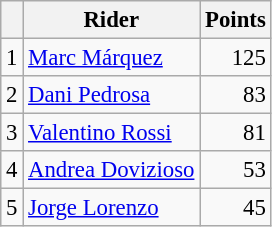<table class="wikitable" style="font-size: 95%;">
<tr>
<th></th>
<th>Rider</th>
<th>Points</th>
</tr>
<tr>
<td align=center>1</td>
<td> <a href='#'>Marc Márquez</a></td>
<td align=right>125</td>
</tr>
<tr>
<td align=center>2</td>
<td> <a href='#'>Dani Pedrosa</a></td>
<td align=right>83</td>
</tr>
<tr>
<td align=center>3</td>
<td> <a href='#'>Valentino Rossi</a></td>
<td align=right>81</td>
</tr>
<tr>
<td align=center>4</td>
<td> <a href='#'>Andrea Dovizioso</a></td>
<td align=right>53</td>
</tr>
<tr>
<td align=center>5</td>
<td> <a href='#'>Jorge Lorenzo</a></td>
<td align=right>45</td>
</tr>
</table>
